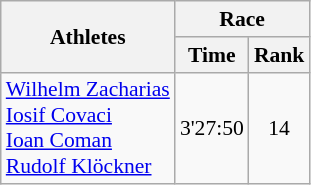<table class="wikitable" border="1" style="font-size:90%">
<tr>
<th rowspan=2>Athletes</th>
<th colspan=2>Race</th>
</tr>
<tr>
<th>Time</th>
<th>Rank</th>
</tr>
<tr>
<td><a href='#'>Wilhelm Zacharias</a><br><a href='#'>Iosif Covaci</a><br><a href='#'>Ioan Coman</a><br><a href='#'>Rudolf Klöckner</a></td>
<td align=center>3'27:50</td>
<td align=center>14</td>
</tr>
</table>
